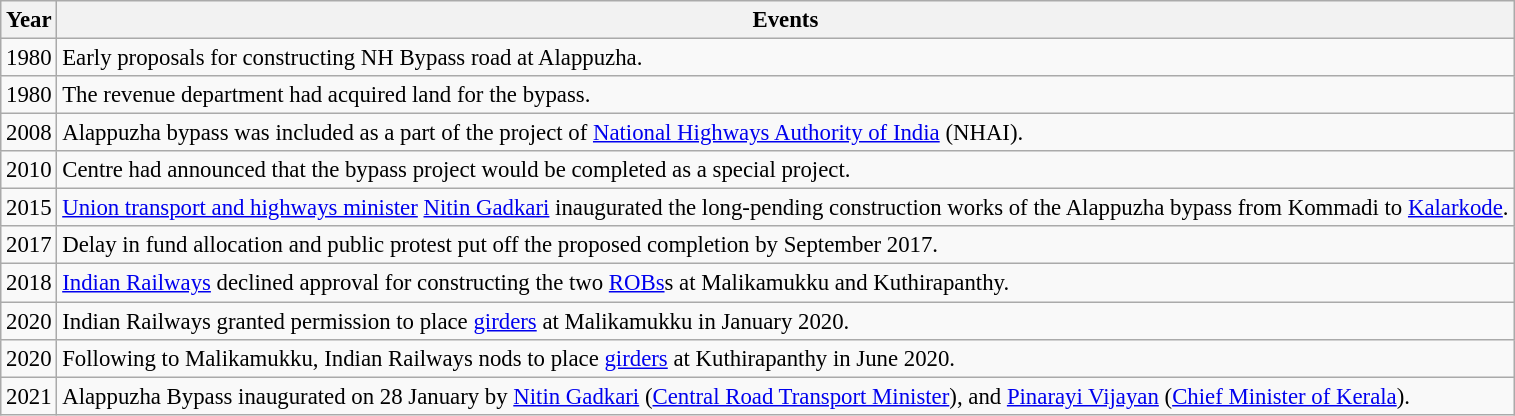<table class="wikitable" style="font-size: 95%;">
<tr>
<th>Year</th>
<th>Events</th>
</tr>
<tr>
<td>1980</td>
<td>Early proposals for constructing NH Bypass road at Alappuzha.</td>
</tr>
<tr>
<td>1980</td>
<td>The revenue department had acquired land for the bypass.</td>
</tr>
<tr>
<td>2008</td>
<td>Alappuzha bypass was included as a part of the project of <a href='#'>National Highways Authority of India</a> (NHAI).</td>
</tr>
<tr>
<td>2010</td>
<td>Centre had announced that the bypass project would be completed as a special project.</td>
</tr>
<tr>
<td>2015</td>
<td><a href='#'>Union transport and highways minister</a> <a href='#'>Nitin Gadkari</a> inaugurated the long-pending construction works of the Alappuzha bypass from Kommadi to <a href='#'>Kalarkode</a>.</td>
</tr>
<tr>
<td>2017</td>
<td>Delay in fund allocation and public protest put off the proposed completion by September 2017.</td>
</tr>
<tr>
<td>2018</td>
<td><a href='#'>Indian Railways</a> declined approval for constructing the two <a href='#'>ROBs</a>s at Malikamukku and Kuthirapanthy.</td>
</tr>
<tr>
<td>2020</td>
<td>Indian Railways granted permission to place <a href='#'>girders</a> at Malikamukku in January 2020.</td>
</tr>
<tr>
<td>2020</td>
<td>Following to Malikamukku, Indian Railways nods to place <a href='#'>girders</a> at Kuthirapanthy in June 2020.</td>
</tr>
<tr>
<td>2021</td>
<td>Alappuzha Bypass inaugurated on 28 January by <a href='#'>Nitin Gadkari</a> (<a href='#'>Central Road Transport Minister</a>), and <a href='#'>Pinarayi Vijayan</a> (<a href='#'>Chief Minister of Kerala</a>).</td>
</tr>
</table>
